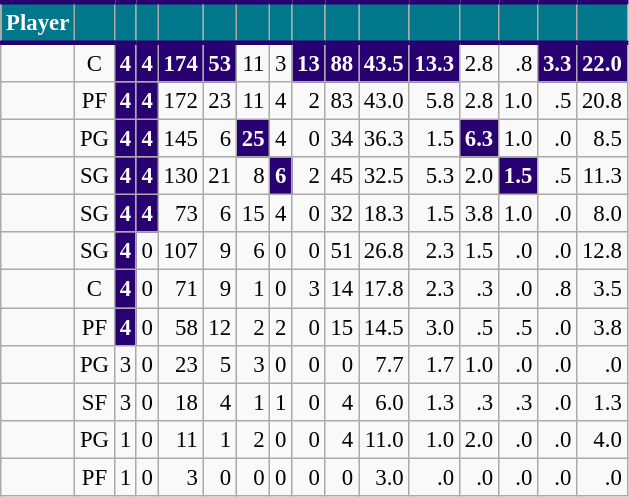<table class="wikitable sortable" style="font-size: 95%; text-align:right;">
<tr>
<th style="background:#00778B; color:#FFFFFF; border-top:#280071 3px solid; border-bottom:#280071 3px solid;">Player</th>
<th style="background:#00778B; color:#FFFFFF; border-top:#280071 3px solid; border-bottom:#280071 3px solid;"></th>
<th style="background:#00778B; color:#FFFFFF; border-top:#280071 3px solid; border-bottom:#280071 3px solid;"></th>
<th style="background:#00778B; color:#FFFFFF; border-top:#280071 3px solid; border-bottom:#280071 3px solid;"></th>
<th style="background:#00778B; color:#FFFFFF; border-top:#280071 3px solid; border-bottom:#280071 3px solid;"></th>
<th style="background:#00778B; color:#FFFFFF; border-top:#280071 3px solid; border-bottom:#280071 3px solid;"></th>
<th style="background:#00778B; color:#FFFFFF; border-top:#280071 3px solid; border-bottom:#280071 3px solid;"></th>
<th style="background:#00778B; color:#FFFFFF; border-top:#280071 3px solid; border-bottom:#280071 3px solid;"></th>
<th style="background:#00778B; color:#FFFFFF; border-top:#280071 3px solid; border-bottom:#280071 3px solid;"></th>
<th style="background:#00778B; color:#FFFFFF; border-top:#280071 3px solid; border-bottom:#280071 3px solid;"></th>
<th style="background:#00778B; color:#FFFFFF; border-top:#280071 3px solid; border-bottom:#280071 3px solid;"></th>
<th style="background:#00778B; color:#FFFFFF; border-top:#280071 3px solid; border-bottom:#280071 3px solid;"></th>
<th style="background:#00778B; color:#FFFFFF; border-top:#280071 3px solid; border-bottom:#280071 3px solid;"></th>
<th style="background:#00778B; color:#FFFFFF; border-top:#280071 3px solid; border-bottom:#280071 3px solid;"></th>
<th style="background:#00778B; color:#FFFFFF; border-top:#280071 3px solid; border-bottom:#280071 3px solid;"></th>
<th style="background:#00778B; color:#FFFFFF; border-top:#280071 3px solid; border-bottom:#280071 3px solid;"></th>
</tr>
<tr>
<td style="text-align:left;"></td>
<td style="text-align:center;">C</td>
<td style="background:#280071; color:#FFFFFF;"><strong>4</strong></td>
<td style="background:#280071; color:#FFFFFF;"><strong>4</strong></td>
<td style="background:#280071; color:#FFFFFF;"><strong>174</strong></td>
<td style="background:#280071; color:#FFFFFF;"><strong>53</strong></td>
<td>11</td>
<td>3</td>
<td style="background:#280071; color:#FFFFFF;"><strong>13</strong></td>
<td style="background:#280071; color:#FFFFFF;"><strong>88</strong></td>
<td style="background:#280071; color:#FFFFFF;"><strong>43.5</strong></td>
<td style="background:#280071; color:#FFFFFF;"><strong>13.3</strong></td>
<td>2.8</td>
<td>.8</td>
<td style="background:#280071; color:#FFFFFF;"><strong>3.3</strong></td>
<td style="background:#280071; color:#FFFFFF;"><strong>22.0</strong></td>
</tr>
<tr>
<td style="text-align:left;"></td>
<td style="text-align:center;">PF</td>
<td style="background:#280071; color:#FFFFFF;"><strong>4</strong></td>
<td style="background:#280071; color:#FFFFFF;"><strong>4</strong></td>
<td>172</td>
<td>23</td>
<td>11</td>
<td>4</td>
<td>2</td>
<td>83</td>
<td>43.0</td>
<td>5.8</td>
<td>2.8</td>
<td>1.0</td>
<td>.5</td>
<td>20.8</td>
</tr>
<tr>
<td style="text-align:left;"></td>
<td style="text-align:center;">PG</td>
<td style="background:#280071; color:#FFFFFF;"><strong>4</strong></td>
<td style="background:#280071; color:#FFFFFF;"><strong>4</strong></td>
<td>145</td>
<td>6</td>
<td style="background:#280071; color:#FFFFFF;"><strong>25</strong></td>
<td>4</td>
<td>0</td>
<td>34</td>
<td>36.3</td>
<td>1.5</td>
<td style="background:#280071; color:#FFFFFF;"><strong>6.3</strong></td>
<td>1.0</td>
<td>.0</td>
<td>8.5</td>
</tr>
<tr>
<td style="text-align:left;"></td>
<td style="text-align:center;">SG</td>
<td style="background:#280071; color:#FFFFFF;"><strong>4</strong></td>
<td style="background:#280071; color:#FFFFFF;"><strong>4</strong></td>
<td>130</td>
<td>21</td>
<td>8</td>
<td style="background:#280071; color:#FFFFFF;"><strong>6</strong></td>
<td>2</td>
<td>45</td>
<td>32.5</td>
<td>5.3</td>
<td>2.0</td>
<td style="background:#280071; color:#FFFFFF;"><strong>1.5</strong></td>
<td>.5</td>
<td>11.3</td>
</tr>
<tr>
<td style="text-align:left;"></td>
<td style="text-align:center;">SG</td>
<td style="background:#280071; color:#FFFFFF;"><strong>4</strong></td>
<td style="background:#280071; color:#FFFFFF;"><strong>4</strong></td>
<td>73</td>
<td>6</td>
<td>15</td>
<td>4</td>
<td>0</td>
<td>32</td>
<td>18.3</td>
<td>1.5</td>
<td>3.8</td>
<td>1.0</td>
<td>.0</td>
<td>8.0</td>
</tr>
<tr>
<td style="text-align:left;"></td>
<td style="text-align:center;">SG</td>
<td style="background:#280071; color:#FFFFFF;"><strong>4</strong></td>
<td>0</td>
<td>107</td>
<td>9</td>
<td>6</td>
<td>0</td>
<td>0</td>
<td>51</td>
<td>26.8</td>
<td>2.3</td>
<td>1.5</td>
<td>.0</td>
<td>.0</td>
<td>12.8</td>
</tr>
<tr>
<td style="text-align:left;"></td>
<td style="text-align:center;">C</td>
<td style="background:#280071; color:#FFFFFF;"><strong>4</strong></td>
<td>0</td>
<td>71</td>
<td>9</td>
<td>1</td>
<td>0</td>
<td>3</td>
<td>14</td>
<td>17.8</td>
<td>2.3</td>
<td>.3</td>
<td>.0</td>
<td>.8</td>
<td>3.5</td>
</tr>
<tr>
<td style="text-align:left;"></td>
<td style="text-align:center;">PF</td>
<td style="background:#280071; color:#FFFFFF;"><strong>4</strong></td>
<td>0</td>
<td>58</td>
<td>12</td>
<td>2</td>
<td>2</td>
<td>0</td>
<td>15</td>
<td>14.5</td>
<td>3.0</td>
<td>.5</td>
<td>.5</td>
<td>.0</td>
<td>3.8</td>
</tr>
<tr>
<td style="text-align:left;"></td>
<td style="text-align:center;">PG</td>
<td>3</td>
<td>0</td>
<td>23</td>
<td>5</td>
<td>3</td>
<td>0</td>
<td>0</td>
<td>0</td>
<td>7.7</td>
<td>1.7</td>
<td>1.0</td>
<td>.0</td>
<td>.0</td>
<td>.0</td>
</tr>
<tr>
<td style="text-align:left;"></td>
<td style="text-align:center;">SF</td>
<td>3</td>
<td>0</td>
<td>18</td>
<td>4</td>
<td>1</td>
<td>1</td>
<td>0</td>
<td>4</td>
<td>6.0</td>
<td>1.3</td>
<td>.3</td>
<td>.3</td>
<td>.0</td>
<td>1.3</td>
</tr>
<tr>
<td style="text-align:left;"></td>
<td style="text-align:center;">PG</td>
<td>1</td>
<td>0</td>
<td>11</td>
<td>1</td>
<td>2</td>
<td>0</td>
<td>0</td>
<td>4</td>
<td>11.0</td>
<td>1.0</td>
<td>2.0</td>
<td>.0</td>
<td>.0</td>
<td>4.0</td>
</tr>
<tr>
<td style="text-align:left;"></td>
<td style="text-align:center;">PF</td>
<td>1</td>
<td>0</td>
<td>3</td>
<td>0</td>
<td>0</td>
<td>0</td>
<td>0</td>
<td>0</td>
<td>3.0</td>
<td>.0</td>
<td>.0</td>
<td>.0</td>
<td>.0</td>
<td>.0</td>
</tr>
</table>
